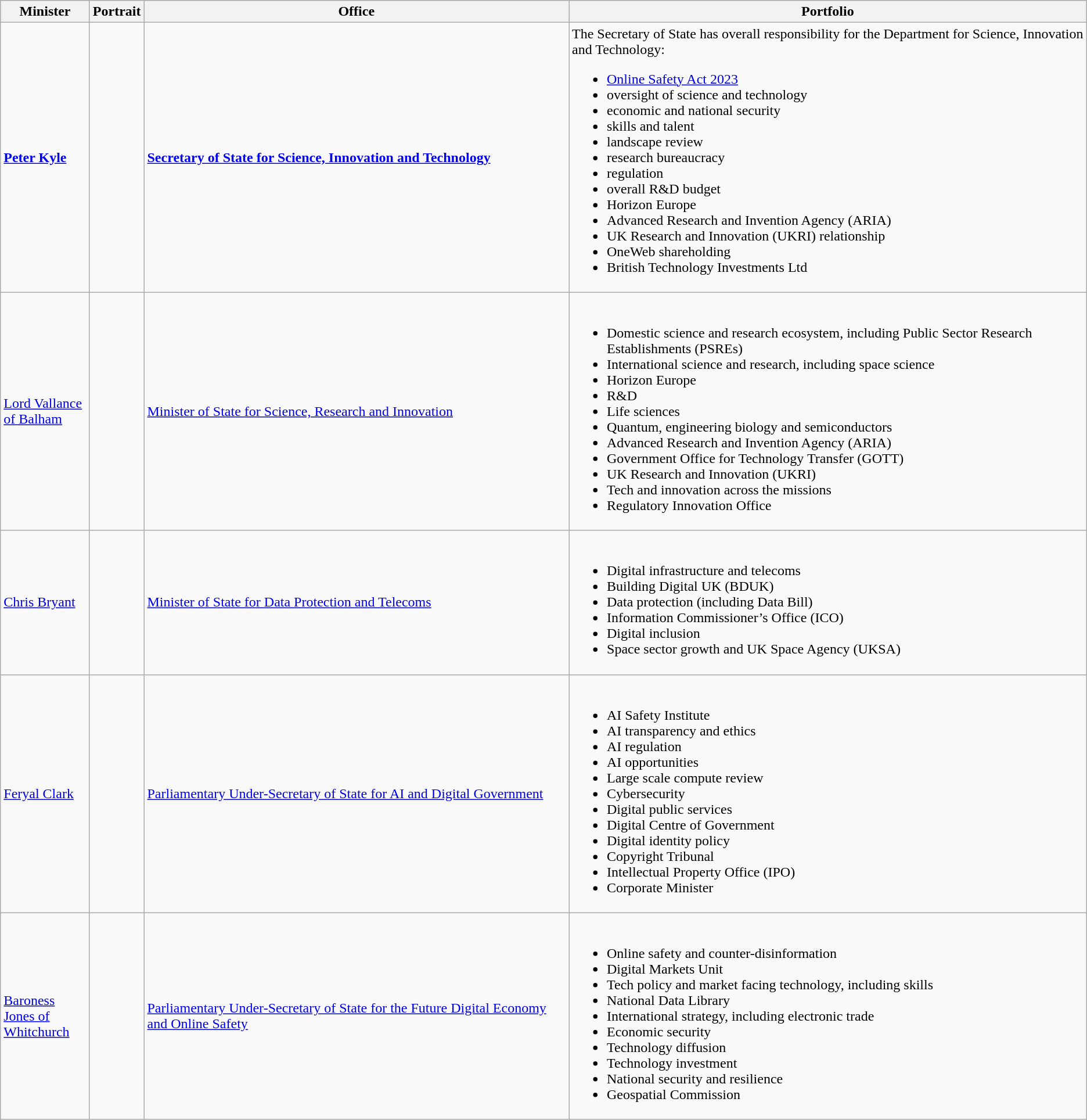<table class="wikitable">
<tr>
<th width=95x>Minister</th>
<th>Portrait</th>
<th>Office</th>
<th>Portfolio</th>
</tr>
<tr>
<td><strong><a href='#'>Peter Kyle</a></strong> </td>
<td></td>
<td><strong><a href='#'>Secretary of State for Science, Innovation and Technology</a></strong></td>
<td>The Secretary of State has overall responsibility for the Department for Science, Innovation and Technology:<br><ul><li><a href='#'>Online Safety Act 2023</a></li><li>oversight of science and technology</li><li>economic and national security</li><li>skills and talent</li><li>landscape review</li><li>research bureaucracy</li><li>regulation</li><li>overall R&D budget</li><li>Horizon Europe</li><li>Advanced Research and Invention Agency (ARIA)</li><li>UK Research and Innovation (UKRI) relationship</li><li>OneWeb shareholding</li><li>British Technology Investments Ltd</li></ul></td>
</tr>
<tr>
<td><a href='#'>Lord Vallance of Balham</a></td>
<td></td>
<td><a href='#'>Minister of State for Science, Research and Innovation</a></td>
<td><br><ul><li>Domestic science and research ecosystem, including Public Sector Research Establishments (<abbr>PSREs</abbr>)</li><li>International science and research, including space science</li><li>Horizon Europe</li><li><abbr>R&D</abbr></li><li>Life sciences</li><li>Quantum, engineering biology and semiconductors</li><li>Advanced Research and Invention Agency (<abbr>ARIA</abbr>)</li><li>Government Office for Technology Transfer (<abbr>GOTT</abbr>)</li><li>UK Research and Innovation (<abbr>UKRI</abbr>)</li><li>Tech and innovation across the missions</li><li>Regulatory Innovation Office</li></ul></td>
</tr>
<tr>
<td> <a href='#'>Chris Bryant</a> </td>
<td></td>
<td><a href='#'>Minister of State for Data Protection and Telecoms</a></td>
<td><br><ul><li>Digital infrastructure and telecoms</li><li>Building Digital UK (<abbr>BDUK</abbr>)</li><li>Data protection (including Data Bill)</li><li>Information Commissioner’s Office (<abbr>ICO</abbr>)</li><li>Digital inclusion</li><li>Space sector growth and UK Space Agency (<abbr>UKSA</abbr>)</li></ul></td>
</tr>
<tr>
<td><a href='#'>Feryal Clark</a> </td>
<td></td>
<td><a href='#'>Parliamentary Under-Secretary of State for AI and Digital Government</a></td>
<td><br><ul><li><abbr>AI</abbr> Safety Institute</li><li><abbr>AI</abbr> transparency and ethics</li><li><abbr>AI</abbr> regulation</li><li><abbr>AI</abbr> opportunities</li><li>Large scale compute review</li><li>Cybersecurity</li><li>Digital public services</li><li>Digital Centre of Government</li><li>Digital identity policy  </li><li>Copyright Tribunal</li><li>Intellectual Property Office (<abbr>IPO</abbr>)</li><li>Corporate Minister</li></ul></td>
</tr>
<tr>
<td><a href='#'>Baroness Jones of Whitchurch</a></td>
<td></td>
<td><a href='#'>Parliamentary Under-Secretary of State for the Future Digital Economy and Online Safety</a></td>
<td><br><ul><li>Online safety and counter-disinformation</li><li>Digital Markets Unit</li><li>Tech policy and market facing technology, including skills</li><li>National Data Library</li><li>International strategy, including electronic trade</li><li>Economic security</li><li>Technology diffusion</li><li>Technology investment</li><li>National security and resilience</li><li>Geospatial Commission</li></ul></td>
</tr>
</table>
